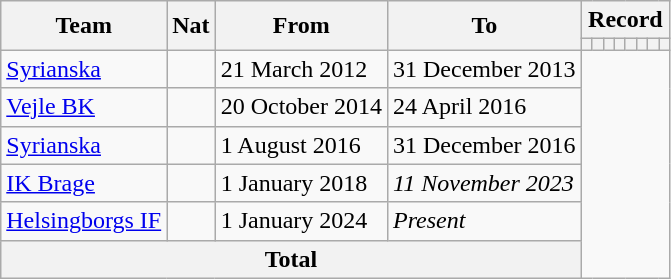<table class="wikitable" style="text-align: center">
<tr>
<th rowspan="2">Team</th>
<th rowspan="2">Nat</th>
<th rowspan="2">From</th>
<th rowspan="2">To</th>
<th colspan="8">Record</th>
</tr>
<tr>
<th></th>
<th></th>
<th></th>
<th></th>
<th></th>
<th></th>
<th></th>
<th></th>
</tr>
<tr>
<td align=left><a href='#'>Syrianska</a></td>
<td></td>
<td align=left>21 March 2012</td>
<td align=left>31 December 2013<br></td>
</tr>
<tr>
<td align=left><a href='#'>Vejle BK</a></td>
<td></td>
<td align=left>20 October 2014</td>
<td align=left>24 April 2016<br></td>
</tr>
<tr>
<td align=left><a href='#'>Syrianska</a></td>
<td></td>
<td align=left>1 August 2016</td>
<td align=left>31 December 2016<br></td>
</tr>
<tr>
<td align=left><a href='#'>IK Brage</a></td>
<td></td>
<td align=left>1 January 2018</td>
<td align=left><em>11 November 2023</em><br></td>
</tr>
<tr>
<td align=left><a href='#'>Helsingborgs IF</a></td>
<td></td>
<td align=left>1 January 2024</td>
<td align=left><em>Present</em><br></td>
</tr>
<tr>
<th colspan="4">Total<br></th>
</tr>
</table>
